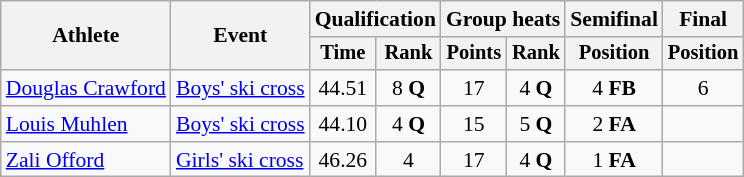<table class="wikitable" style="font-size:90%">
<tr>
<th rowspan="2">Athlete</th>
<th rowspan="2">Event</th>
<th colspan=2>Qualification</th>
<th colspan=2>Group heats</th>
<th>Semifinal</th>
<th>Final</th>
</tr>
<tr style="font-size:95%">
<th>Time</th>
<th>Rank</th>
<th>Points</th>
<th>Rank</th>
<th>Position</th>
<th>Position</th>
</tr>
<tr align=center>
<td align=left><a href='#'>Douglas Crawford</a></td>
<td align=left><a href='#'>Boys' ski cross</a></td>
<td>44.51</td>
<td>8 <strong>Q</strong></td>
<td>17</td>
<td>4 <strong>Q</strong></td>
<td>4 <strong>FB</strong></td>
<td>6</td>
</tr>
<tr align=center>
<td align=left><a href='#'>Louis Muhlen</a></td>
<td align=left><a href='#'>Boys' ski cross</a></td>
<td>44.10</td>
<td>4 <strong>Q</strong></td>
<td>15</td>
<td>5 <strong>Q</strong></td>
<td>2 <strong>FA</strong></td>
<td></td>
</tr>
<tr align=center>
<td align=left><a href='#'>Zali Offord</a></td>
<td align=left><a href='#'>Girls' ski cross</a></td>
<td>46.26</td>
<td>4</td>
<td>17</td>
<td>4 <strong>Q</strong></td>
<td>1 <strong>FA</strong></td>
<td></td>
</tr>
</table>
